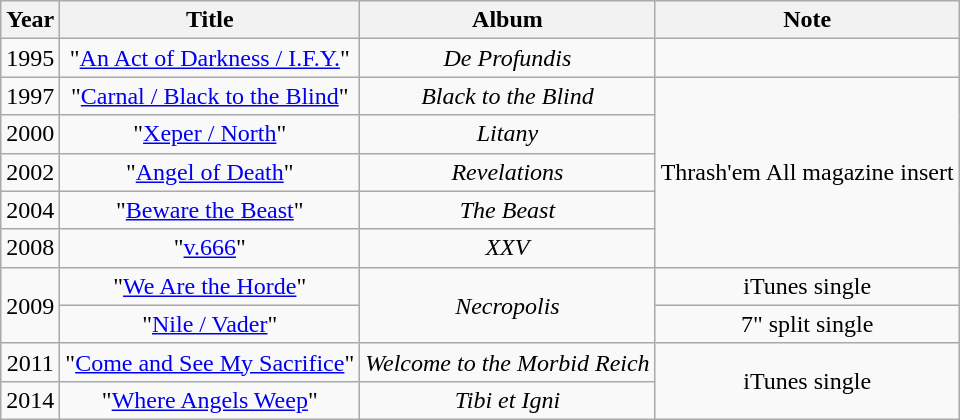<table class=wikitable style=text-align:center;>
<tr>
<th>Year</th>
<th>Title</th>
<th>Album</th>
<th>Note</th>
</tr>
<tr>
<td>1995</td>
<td>"<a href='#'>An Act of Darkness / I.F.Y.</a>"</td>
<td><em>De Profundis</em></td>
<td></td>
</tr>
<tr>
<td>1997</td>
<td>"<a href='#'>Carnal / Black to the Blind</a>"</td>
<td><em>Black to the Blind</em></td>
<td rowspan=5>Thrash'em All magazine insert</td>
</tr>
<tr>
<td>2000</td>
<td>"<a href='#'>Xeper / North</a>"</td>
<td><em>Litany</em></td>
</tr>
<tr>
<td>2002</td>
<td>"<a href='#'>Angel of Death</a>"</td>
<td><em>Revelations</em></td>
</tr>
<tr>
<td>2004</td>
<td>"<a href='#'>Beware the Beast</a>"</td>
<td><em>The Beast</em></td>
</tr>
<tr>
<td>2008</td>
<td>"<a href='#'>v.666</a>"</td>
<td><em>XXV</em></td>
</tr>
<tr>
<td rowspan=2>2009</td>
<td>"<a href='#'>We Are the Horde</a>"</td>
<td rowspan=2><em>Necropolis</em></td>
<td>iTunes single</td>
</tr>
<tr>
<td>"<a href='#'>Nile / Vader</a>"</td>
<td>7" split single</td>
</tr>
<tr>
<td>2011</td>
<td>"<a href='#'>Come and See My Sacrifice</a>"</td>
<td><em>Welcome to the Morbid Reich</em></td>
<td rowspan=2>iTunes single</td>
</tr>
<tr>
<td>2014</td>
<td>"<a href='#'>Where Angels Weep</a>"</td>
<td><em>Tibi et Igni</em></td>
</tr>
</table>
